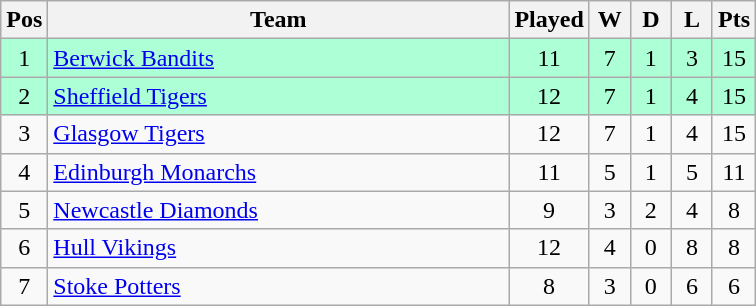<table class="wikitable" style="font-size: 100%">
<tr>
<th width=20>Pos</th>
<th width=300>Team</th>
<th width=20>Played</th>
<th width=20>W</th>
<th width=20>D</th>
<th width=20>L</th>
<th width=20>Pts</th>
</tr>
<tr align=center style="background: #ADFFD6;">
<td>1</td>
<td align="left"><a href='#'>Berwick Bandits</a></td>
<td>11</td>
<td>7</td>
<td>1</td>
<td>3</td>
<td>15</td>
</tr>
<tr align=center style="background: #ADFFD6;">
<td>2</td>
<td align="left"><a href='#'>Sheffield Tigers</a></td>
<td>12</td>
<td>7</td>
<td>1</td>
<td>4</td>
<td>15</td>
</tr>
<tr align=center>
<td>3</td>
<td align="left"><a href='#'>Glasgow Tigers</a></td>
<td>12</td>
<td>7</td>
<td>1</td>
<td>4</td>
<td>15</td>
</tr>
<tr align=center>
<td>4</td>
<td align="left"><a href='#'>Edinburgh Monarchs</a></td>
<td>11</td>
<td>5</td>
<td>1</td>
<td>5</td>
<td>11</td>
</tr>
<tr align=center>
<td>5</td>
<td align="left"><a href='#'>Newcastle Diamonds</a></td>
<td>9</td>
<td>3</td>
<td>2</td>
<td>4</td>
<td>8</td>
</tr>
<tr align=center>
<td>6</td>
<td align="left"><a href='#'>Hull Vikings</a></td>
<td>12</td>
<td>4</td>
<td>0</td>
<td>8</td>
<td>8</td>
</tr>
<tr align=center>
<td>7</td>
<td align="left"><a href='#'>Stoke Potters</a></td>
<td>8</td>
<td>3</td>
<td>0</td>
<td>6</td>
<td>6</td>
</tr>
</table>
